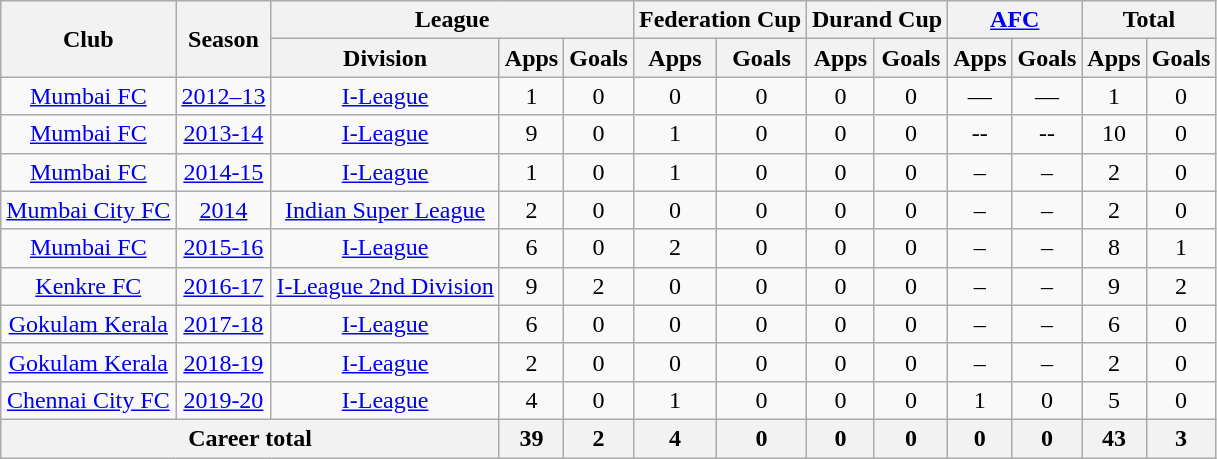<table class="wikitable" style="text-align: center;">
<tr>
<th rowspan="2">Club</th>
<th rowspan="2">Season</th>
<th colspan="3">League</th>
<th colspan="2">Federation Cup</th>
<th colspan="2">Durand Cup</th>
<th colspan="2"><a href='#'>AFC</a></th>
<th colspan="2">Total</th>
</tr>
<tr>
<th>Division</th>
<th>Apps</th>
<th>Goals</th>
<th>Apps</th>
<th>Goals</th>
<th>Apps</th>
<th>Goals</th>
<th>Apps</th>
<th>Goals</th>
<th>Apps</th>
<th>Goals</th>
</tr>
<tr>
<td rowspan="1"><a href='#'>Mumbai FC</a></td>
<td><a href='#'>2012–13</a></td>
<td><a href='#'>I-League</a></td>
<td>1</td>
<td>0</td>
<td>0</td>
<td>0</td>
<td>0</td>
<td>0</td>
<td>—</td>
<td>—</td>
<td>1</td>
<td>0</td>
</tr>
<tr>
<td rowspan="1"><a href='#'>Mumbai FC</a></td>
<td><a href='#'>2013-14</a></td>
<td><a href='#'>I-League</a></td>
<td>9</td>
<td>0</td>
<td>1</td>
<td>0</td>
<td>0</td>
<td>0</td>
<td>--</td>
<td>--</td>
<td>10</td>
<td>0</td>
</tr>
<tr>
<td rowspan="1"><a href='#'>Mumbai FC</a></td>
<td><a href='#'>2014-15</a></td>
<td><a href='#'>I-League</a></td>
<td>1</td>
<td>0</td>
<td>1</td>
<td>0</td>
<td>0</td>
<td>0</td>
<td>–</td>
<td>–</td>
<td>2</td>
<td>0</td>
</tr>
<tr>
<td rowspan="1"><a href='#'>Mumbai City FC</a></td>
<td><a href='#'>2014</a></td>
<td><a href='#'>Indian Super League</a></td>
<td>2</td>
<td>0</td>
<td>0</td>
<td>0</td>
<td>0</td>
<td>0</td>
<td>–</td>
<td>–</td>
<td>2</td>
<td>0</td>
</tr>
<tr>
<td rowspan="1"><a href='#'>Mumbai FC</a></td>
<td><a href='#'>2015-16</a></td>
<td><a href='#'>I-League</a></td>
<td>6</td>
<td>0</td>
<td>2</td>
<td>0</td>
<td>0</td>
<td>0</td>
<td>–</td>
<td>–</td>
<td>8</td>
<td>1</td>
</tr>
<tr>
<td rowspan="1"><a href='#'>Kenkre FC</a></td>
<td><a href='#'>2016-17</a></td>
<td><a href='#'>I-League 2nd Division</a></td>
<td>9</td>
<td>2</td>
<td>0</td>
<td>0</td>
<td>0</td>
<td>0</td>
<td>–</td>
<td>–</td>
<td>9</td>
<td>2</td>
</tr>
<tr>
<td rowspan="1"><a href='#'>Gokulam Kerala</a></td>
<td><a href='#'>2017-18</a></td>
<td><a href='#'>I-League</a></td>
<td>6</td>
<td>0</td>
<td>0</td>
<td>0</td>
<td>0</td>
<td>0</td>
<td>–</td>
<td>–</td>
<td>6</td>
<td>0</td>
</tr>
<tr>
<td rowspan="1"><a href='#'>Gokulam Kerala</a></td>
<td><a href='#'>2018-19</a></td>
<td><a href='#'>I-League</a></td>
<td>2</td>
<td>0</td>
<td>0</td>
<td>0</td>
<td>0</td>
<td>0</td>
<td>–</td>
<td>–</td>
<td>2</td>
<td>0</td>
</tr>
<tr>
<td rowspan="1"><a href='#'>Chennai City FC</a></td>
<td><a href='#'>2019-20</a></td>
<td><a href='#'>I-League</a></td>
<td>4</td>
<td>0</td>
<td>1</td>
<td>0</td>
<td>0</td>
<td>0</td>
<td>1</td>
<td>0</td>
<td>5</td>
<td>0</td>
</tr>
<tr>
<th colspan="3">Career total</th>
<th>39</th>
<th>2</th>
<th>4</th>
<th>0</th>
<th>0</th>
<th>0</th>
<th>0</th>
<th>0</th>
<th>43</th>
<th>3</th>
</tr>
</table>
